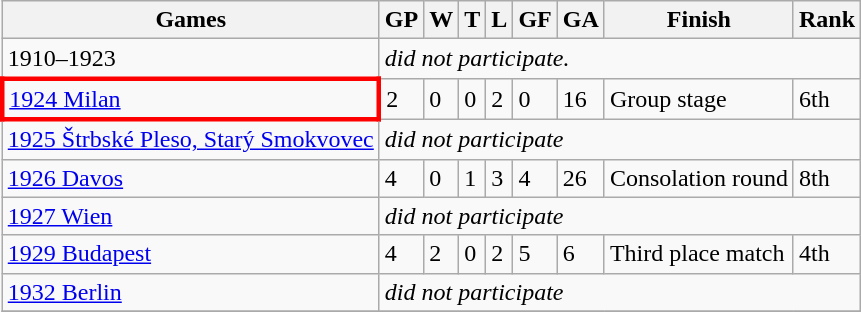<table class="wikitable sortable">
<tr>
<th>Games</th>
<th>GP</th>
<th>W</th>
<th>T</th>
<th>L</th>
<th>GF</th>
<th>GA</th>
<th>Finish</th>
<th>Rank</th>
</tr>
<tr>
<td>1910–1923</td>
<td colspan=8><em>did not participate.</em></td>
</tr>
<tr>
<td style="border:3px solid red;"> <a href='#'>1924 Milan</a></td>
<td>2</td>
<td>0</td>
<td>0</td>
<td>2</td>
<td>0</td>
<td>16</td>
<td>Group stage</td>
<td>6th</td>
</tr>
<tr>
<td> <a href='#'>1925 Štrbské Pleso, Starý Smokvovec</a></td>
<td colspan=8><em>did not participate</em></td>
</tr>
<tr>
<td> <a href='#'>1926 Davos</a></td>
<td>4</td>
<td>0</td>
<td>1</td>
<td>3</td>
<td>4</td>
<td>26</td>
<td>Consolation round</td>
<td>8th</td>
</tr>
<tr>
<td> <a href='#'>1927 Wien</a></td>
<td colspan=8><em>did not participate</em></td>
</tr>
<tr>
<td> <a href='#'>1929 Budapest</a></td>
<td>4</td>
<td>2</td>
<td>0</td>
<td>2</td>
<td>5</td>
<td>6</td>
<td>Third place match</td>
<td>4th</td>
</tr>
<tr>
<td> <a href='#'>1932 Berlin</a></td>
<td colspan=8><em>did not participate</em></td>
</tr>
<tr>
</tr>
</table>
